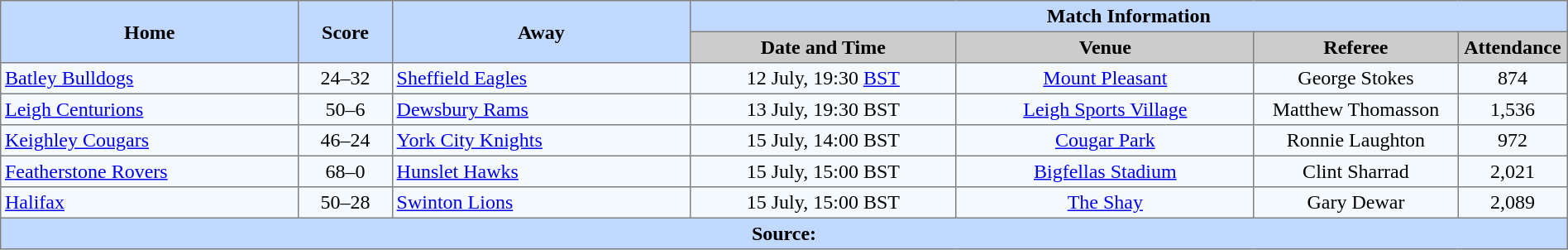<table border="1" cellpadding="3" cellspacing="0" style="border-collapse:collapse; text-align:center; width:100%;">
<tr style="background:#c1d8ff;">
<th rowspan="2" style="width:19%;">Home</th>
<th rowspan="2" style="width:6%;">Score</th>
<th rowspan="2" style="width:19%;">Away</th>
<th colspan=6>Match Information</th>
</tr>
<tr style="background:#ccc;">
<th width=17%>Date and Time</th>
<th width=19%>Venue</th>
<th width=13%>Referee</th>
<th width=7%>Attendance</th>
</tr>
<tr style="background:#f5faff;">
<td align=left> <a href='#'>Batley Bulldogs</a></td>
<td>24–32</td>
<td align=left> <a href='#'>Sheffield Eagles</a></td>
<td>12 July, 19:30 <a href='#'>BST</a></td>
<td><a href='#'>Mount Pleasant</a></td>
<td>George Stokes</td>
<td>874</td>
</tr>
<tr style="background:#f5faff;">
<td align=left> <a href='#'>Leigh Centurions</a></td>
<td>50–6</td>
<td align=left> <a href='#'>Dewsbury Rams</a></td>
<td>13 July, 19:30 BST</td>
<td><a href='#'>Leigh Sports Village</a></td>
<td>Matthew Thomasson</td>
<td>1,536</td>
</tr>
<tr style="background:#f5faff;">
<td align=left> <a href='#'>Keighley Cougars</a></td>
<td>46–24</td>
<td align=left> <a href='#'>York City Knights</a></td>
<td>15 July, 14:00 BST</td>
<td><a href='#'>Cougar Park</a></td>
<td>Ronnie Laughton</td>
<td>972</td>
</tr>
<tr style="background:#f5faff;">
<td align=left> <a href='#'>Featherstone Rovers</a></td>
<td>68–0</td>
<td align=left> <a href='#'>Hunslet Hawks</a></td>
<td>15 July, 15:00 BST</td>
<td><a href='#'>Bigfellas Stadium</a></td>
<td>Clint Sharrad</td>
<td>2,021</td>
</tr>
<tr style="background:#f5faff;">
<td align=left> <a href='#'>Halifax</a></td>
<td>50–28</td>
<td align=left> <a href='#'>Swinton Lions</a></td>
<td>15 July, 15:00 BST</td>
<td><a href='#'>The Shay</a></td>
<td>Gary Dewar</td>
<td>2,089</td>
</tr>
<tr style="background:#c1d8ff;">
<th colspan=12>Source:</th>
</tr>
</table>
